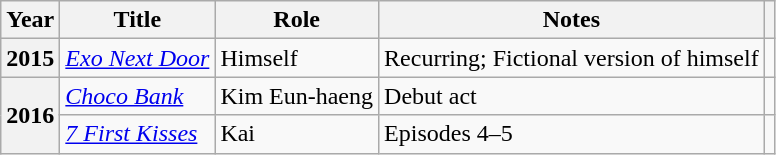<table class="wikitable plainrowheaders sortable">
<tr>
<th scope="col">Year</th>
<th scope="col">Title</th>
<th scope="col">Role</th>
<th scope="col">Notes</th>
<th scope="col" class="unsortable"></th>
</tr>
<tr>
<th scope="row">2015</th>
<td><em><a href='#'>Exo Next Door</a></em></td>
<td>Himself</td>
<td>Recurring; Fictional version of himself</td>
<td></td>
</tr>
<tr>
<th scope="row" rowspan="2">2016</th>
<td><em><a href='#'>Choco Bank</a></em></td>
<td>Kim Eun-haeng</td>
<td>Debut act</td>
<td style="text-align:center"></td>
</tr>
<tr>
<td><em><a href='#'>7 First Kisses</a></em></td>
<td>Kai</td>
<td>Episodes 4–5</td>
<td style="text-align:center"></td>
</tr>
</table>
